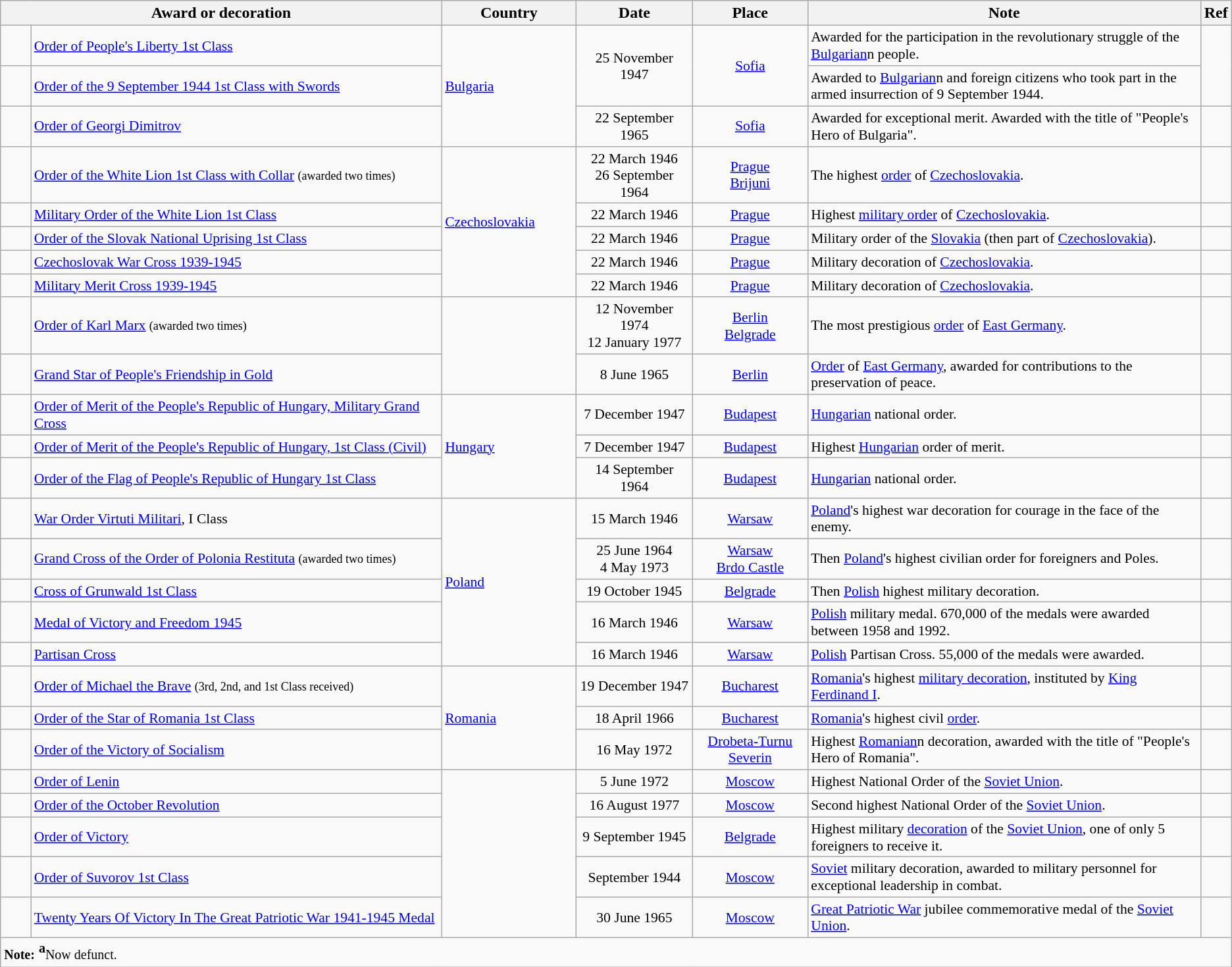<table class="wikitable" style="text-align:left;">
<tr ->
<th colspan=2 width="490px">Award or decoration</th>
<th width="110px">Country</th>
<th width="110px">Date</th>
<th width="110px">Place</th>
<th width="500px">Note</th>
<th>Ref</th>
</tr>
<tr ->
<td align="center" style="width:2em"></td>
<td style="width:37em; font-size:90%;"><a href='#'>Order of People's Liberty 1st Class</a> </td>
<td rowspan="3" style="width:10em; font-size:90%;"> <a href='#'>Bulgaria</a></td>
<td rowspan="2" align="center" style="width:9em; font-size:90%;">25 November 1947</td>
<td rowspan="2" align="center" style="width:9em; font-size:90%;"><a href='#'>Sofia</a></td>
<td style="font-size:90%; width:20em;">Awarded for the participation in the revolutionary struggle of the <a href='#'>Bulgarian</a>n people.</td>
<td rowspan="2" style="width:1em; font-size:90%;"></td>
</tr>
<tr>
<td align="center" style="width:2em"></td>
<td style="font-size:90%;"><a href='#'>Order of the 9 September 1944 1st Class with Swords</a> </td>
<td style="font-size:90%;">Awarded to <a href='#'>Bulgarian</a>n and foreign citizens who took part in the armed insurrection of 9 September 1944.</td>
</tr>
<tr>
<td align="center"></td>
<td style="font-size:90%;"><a href='#'>Order of Georgi Dimitrov</a> </td>
<td align="center" style="font-size:90%;">22 September 1965</td>
<td align="center" style="font-size:90%;"><a href='#'>Sofia</a></td>
<td style="font-size:90%;">Awarded for exceptional merit. Awarded with the title of "People's Hero of Bulgaria".</td>
<td style="font-size:90%;"></td>
</tr>
<tr>
<td align="center"></td>
<td style="font-size:90%;"><a href='#'>Order of the White Lion 1st Class with Collar</a> <small>(awarded two times)</small></td>
<td rowspan="5" style="font-size:90%;"> <a href='#'>Czechoslovakia</a></td>
<td align="center" style="font-size:90%;">22 March 1946<br>26 September 1964</td>
<td align="center" style="font-size:90%;"><a href='#'>Prague</a><br><a href='#'>Brijuni</a></td>
<td style="font-size:90%;">The highest <a href='#'>order</a> of <a href='#'>Czechoslovakia</a>.</td>
<td style="font-size:90%;"></td>
</tr>
<tr>
<td align="center"></td>
<td style="font-size:90%;"><a href='#'>Military Order of the White Lion 1st Class</a></td>
<td align="center" style="font-size:90%;">22 March 1946</td>
<td align="center" style="font-size:90%;"><a href='#'>Prague</a></td>
<td style="font-size:90%;">Highest <a href='#'>military order</a> of <a href='#'>Czechoslovakia</a>.</td>
<td style="font-size:90%;"></td>
</tr>
<tr>
<td align="center"></td>
<td style="font-size:90%;"><a href='#'>Order of the Slovak National Uprising 1st Class</a></td>
<td align="center" style="font-size:90%;">22 March 1946</td>
<td align="center" style="font-size:90%;"><a href='#'>Prague</a></td>
<td style="font-size:90%;">Military order of the <a href='#'>Slovakia</a> (then part of <a href='#'>Czechoslovakia</a>).</td>
<td style="font-size:90%;"></td>
</tr>
<tr>
<td align="center"></td>
<td style="font-size:90%;"><a href='#'>Czechoslovak War Cross 1939-1945</a></td>
<td align="center" style="font-size:90%;">22 March 1946</td>
<td align="center" style="font-size:90%;"><a href='#'>Prague</a></td>
<td style="font-size:90%;">Military decoration of <a href='#'>Czechoslovakia</a>.</td>
<td style="font-size:90%;"></td>
</tr>
<tr>
<td align="center"></td>
<td style="font-size:90%;"><a href='#'>Military Merit Cross 1939-1945</a></td>
<td align="center" style="font-size:90%;">22 March 1946</td>
<td align="center" style="font-size:90%;"><a href='#'>Prague</a></td>
<td style="font-size:90%;">Military decoration of <a href='#'>Czechoslovakia</a>.</td>
<td style="font-size:90%;"></td>
</tr>
<tr>
<td align="center"></td>
<td style="font-size:90%;"><a href='#'>Order of Karl Marx</a>  <small>(awarded two times)</small></td>
<td rowspan="2" style="font-size:90%;"></td>
<td align="center" style="font-size:90%;">12 November 1974<br>12 January 1977</td>
<td align="center" style="font-size:90%;"><a href='#'>Berlin</a><br><a href='#'>Belgrade</a></td>
<td style="font-size:90%;">The most prestigious <a href='#'>order</a> of <a href='#'>East Germany</a>.</td>
<td style="font-size:90%;"></td>
</tr>
<tr>
<td align="center"></td>
<td style="font-size:90%;"><a href='#'>Grand Star of People's Friendship in Gold</a> </td>
<td align="center" style="font-size:90%;">8 June 1965</td>
<td align="center" style="font-size:90%;"><a href='#'>Berlin</a></td>
<td style="font-size:90%;"><a href='#'>Order</a> of <a href='#'>East Germany</a>, awarded for contributions to the preservation of peace.</td>
<td style="font-size:90%;"></td>
</tr>
<tr>
<td align="center"></td>
<td style="width:37em; font-size:90%;"><a href='#'>Order of Merit of the People's Republic of Hungary, Military Grand Cross</a></td>
<td rowspan="3" style="font-size:90%;"> <a href='#'>Hungary</a></td>
<td align="center" style="font-size:90%;">7 December 1947</td>
<td align="center" style="font-size:90%;"><a href='#'>Budapest</a></td>
<td style="font-size:90%;"><a href='#'>Hungarian</a> national order.</td>
<td style="font-size:90%;"></td>
</tr>
<tr>
<td align="center"></td>
<td style="font-size:90%;"><a href='#'>Order of Merit of the People's Republic of Hungary, 1st Class (Civil)</a></td>
<td align="center" style="font-size:90%;">7 December 1947</td>
<td align="center" style="font-size:90%;"><a href='#'>Budapest</a></td>
<td style="font-size:90%;">Highest <a href='#'>Hungarian</a> order of merit.</td>
<td style="font-size:90%;"></td>
</tr>
<tr>
<td align="center"></td>
<td style="font-size:90%;"><a href='#'>Order of the Flag of People's Republic of Hungary 1st Class</a></td>
<td align="center" style="font-size:90%;">14 September 1964</td>
<td align="center" style="font-size:90%;"><a href='#'>Budapest</a></td>
<td style="font-size:90%;"><a href='#'>Hungarian</a> national order.</td>
<td style="font-size:90%;"></td>
</tr>
<tr>
<td align="center"></td>
<td style="font-size:90%;"><a href='#'>War Order Virtuti Militari</a>, I Class</td>
<td rowspan="5" style="font-size:90%;"> <a href='#'>Poland</a></td>
<td align="center" style="font-size:90%;">15 March 1946</td>
<td align="center" style="font-size:90%;"><a href='#'>Warsaw</a></td>
<td style="font-size:90%;"><a href='#'>Poland</a>'s highest war decoration for courage in the face of the enemy.</td>
<td style="font-size:90%;"></td>
</tr>
<tr>
<td align="center"></td>
<td style="font-size:90%;"><a href='#'>Grand Cross of the Order of Polonia Restituta</a> <small>(awarded two times)</small></td>
<td align="center" style="font-size:90%;">25 June 1964<br>4 May 1973</td>
<td align="center" style="font-size:90%;"><a href='#'>Warsaw</a><br><a href='#'>Brdo Castle</a></td>
<td style="font-size:90%;">Then <a href='#'>Poland</a>'s highest civilian order for foreigners and Poles.</td>
<td style="font-size:90%;"></td>
</tr>
<tr>
<td align="center"></td>
<td style="font-size:90%;"><a href='#'>Cross of Grunwald 1st Class</a> </td>
<td align="center" style="font-size:90%;">19 October 1945</td>
<td align="center" style="font-size:90%;"><a href='#'>Belgrade</a></td>
<td style="font-size:90%;">Then <a href='#'>Polish</a> highest military decoration.</td>
<td style="font-size:90%;"></td>
</tr>
<tr>
<td align="center"></td>
<td style="font-size:90%;"><a href='#'>Medal of Victory and Freedom 1945</a></td>
<td align="center" style="font-size:90%;">16 March 1946</td>
<td align="center" style="font-size:90%;"><a href='#'>Warsaw</a></td>
<td style="font-size:90%;"><a href='#'>Polish</a> military medal. 670,000 of the medals were awarded between 1958 and 1992.</td>
<td style="font-size:90%;"></td>
</tr>
<tr>
<td align="center"></td>
<td style="font-size:90%;"><a href='#'>Partisan Cross</a></td>
<td align="center" style="font-size:90%;">16 March 1946</td>
<td align="center" style="font-size:90%;"><a href='#'>Warsaw</a></td>
<td style="font-size:90%;"><a href='#'>Polish</a> Partisan Cross. 55,000 of the medals were awarded.</td>
<td style="font-size:90%;"></td>
</tr>
<tr>
<td align="center"></td>
<td style="font-size:90%;"><a href='#'>Order of Michael the Brave</a> <small>(3rd, 2nd, and 1st Class received)</small></td>
<td rowspan="3" style="font-size:90%;"> <a href='#'>Romania</a></td>
<td align="center" style="font-size:90%;">19 December 1947</td>
<td align="center" style="font-size:90%;"><a href='#'>Bucharest</a></td>
<td style="font-size:90%;"><a href='#'>Romania</a>'s highest <a href='#'>military decoration</a>, instituted by <a href='#'>King</a> <a href='#'>Ferdinand I</a>.</td>
<td style="font-size:90%;"></td>
</tr>
<tr>
<td align="center"></td>
<td style="font-size:90%;"><a href='#'>Order of the Star of Romania 1st Class</a></td>
<td align="center" style="font-size:90%;">18 April 1966</td>
<td align="center" style="font-size:90%;"><a href='#'>Bucharest</a></td>
<td style="font-size:90%;"><a href='#'>Romania</a>'s highest civil <a href='#'>order</a>.</td>
<td style="font-size:90%;"></td>
</tr>
<tr>
<td align="center"></td>
<td style="font-size:90%;"><a href='#'>Order of the Victory of Socialism</a> </td>
<td align="center" style="font-size:90%;">16 May 1972</td>
<td align="center" style="font-size:90%;"><a href='#'>Drobeta-Turnu Severin</a></td>
<td style="font-size:90%;">Highest <a href='#'>Romanian</a>n decoration, awarded with the title of "People's Hero of Romania".</td>
<td style="font-size:90%;"></td>
</tr>
<tr>
<td align="center"></td>
<td style="font-size:90%;"><a href='#'>Order of Lenin</a> </td>
<td rowspan="5" style="font-size:90%;"></td>
<td align="center" style="font-size:90%;">5 June 1972</td>
<td align="center" style="font-size:90%;"><a href='#'>Moscow</a></td>
<td style="font-size:90%;">Highest National Order of the <a href='#'>Soviet Union</a>.</td>
<td style="font-size:90%;"></td>
</tr>
<tr>
<td align="center"></td>
<td style="font-size:90%;"><a href='#'>Order of the October Revolution</a> </td>
<td align="center" style="font-size:90%;">16 August 1977</td>
<td align="center" style="font-size:90%;"><a href='#'>Moscow</a></td>
<td style="font-size:90%;">Second highest National Order of the <a href='#'>Soviet Union</a>.</td>
<td style="font-size:90%;"></td>
</tr>
<tr>
<td align="center"></td>
<td style="font-size:90%;"><a href='#'>Order of Victory</a> </td>
<td align="center" style="font-size:90%;">9 September 1945</td>
<td align="center" style="font-size:90%;"><a href='#'>Belgrade</a></td>
<td style="font-size:90%;">Highest military <a href='#'>decoration</a> of the <a href='#'>Soviet Union</a>, one of only 5 foreigners to receive it.</td>
<td style="font-size:90%;"></td>
</tr>
<tr>
<td align="center"></td>
<td style="font-size:90%;"><a href='#'>Order of Suvorov 1st Class</a></td>
<td align="center" style="font-size:90%;">September 1944</td>
<td align="center" style="font-size:90%;"><a href='#'>Moscow</a></td>
<td style="font-size:90%;"><a href='#'>Soviet</a> military decoration, awarded to military personnel for exceptional leadership in combat.</td>
<td style="font-size:90%;"></td>
</tr>
<tr>
<td align="center"></td>
<td style="font-size:90%;"><a href='#'>Twenty Years Of Victory In The Great Patriotic War 1941-1945 Medal</a> </td>
<td align="center" style="font-size:90%;">30 June 1965</td>
<td align="center" style="font-size:90%;"><a href='#'>Moscow</a></td>
<td style="font-size:90%;"><a href='#'>Great Patriotic War</a> jubilee commemorative medal of the <a href='#'>Soviet Union</a>.</td>
<td style="font-size:90%;"></td>
</tr>
<tr ->
<td align="left" colspan="7"><strong><small>Note:</small> <sup>a</sup></strong><small>Now defunct.</small></td>
</tr>
</table>
